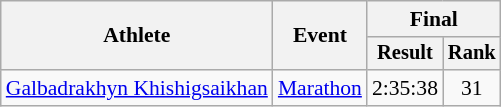<table class="wikitable" style="font-size:90%">
<tr>
<th rowspan="2">Athlete</th>
<th rowspan="2">Event</th>
<th colspan="2">Final</th>
</tr>
<tr style="font-size:95%">
<th>Result</th>
<th>Rank</th>
</tr>
<tr align=center>
<td align=left><a href='#'>Galbadrakhyn Khishigsaikhan</a></td>
<td align=left><a href='#'>Marathon</a></td>
<td>2:35:38 </td>
<td>31</td>
</tr>
</table>
